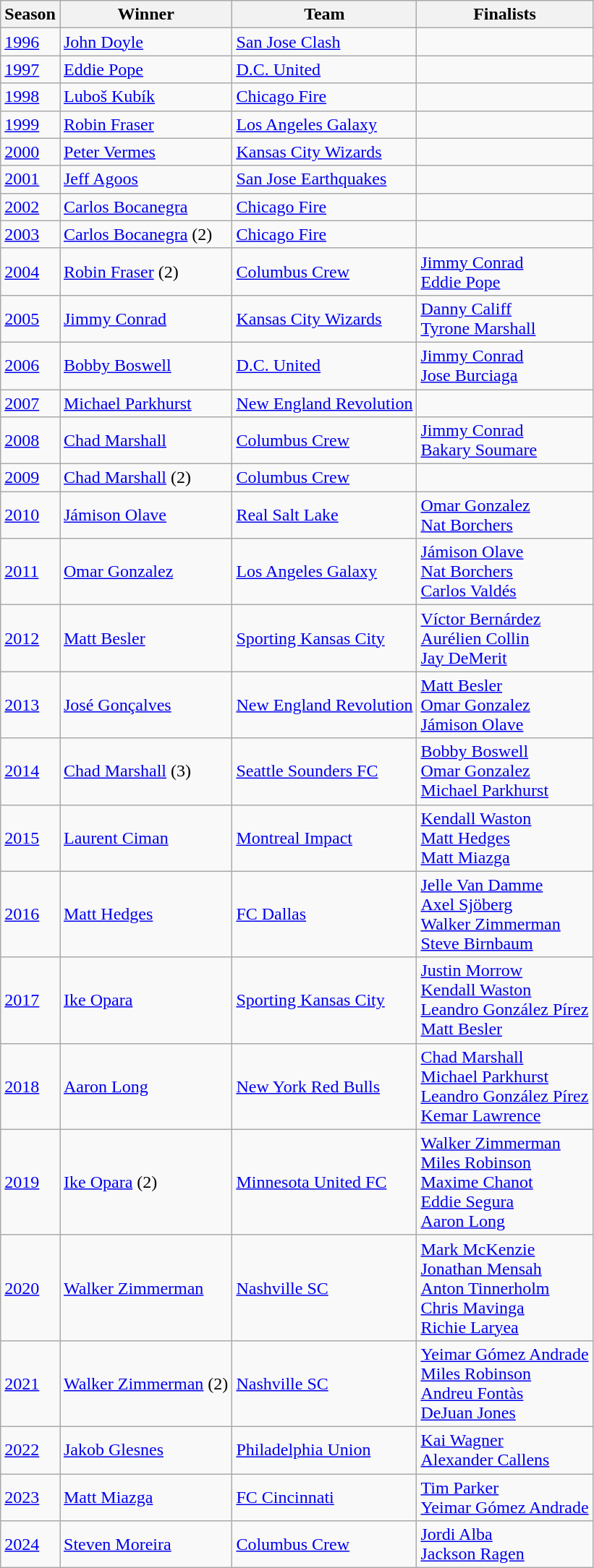<table class="wikitable sortable">
<tr>
<th>Season</th>
<th>Winner</th>
<th>Team</th>
<th>Finalists</th>
</tr>
<tr>
<td><a href='#'>1996</a></td>
<td> <a href='#'>John Doyle</a></td>
<td><a href='#'>San Jose Clash</a></td>
<td></td>
</tr>
<tr>
<td><a href='#'>1997</a></td>
<td> <a href='#'>Eddie Pope</a></td>
<td><a href='#'>D.C. United</a></td>
<td></td>
</tr>
<tr>
<td><a href='#'>1998</a></td>
<td> <a href='#'>Luboš Kubík</a></td>
<td><a href='#'>Chicago Fire</a></td>
<td></td>
</tr>
<tr>
<td><a href='#'>1999</a></td>
<td> <a href='#'>Robin Fraser</a></td>
<td><a href='#'>Los Angeles Galaxy</a></td>
<td></td>
</tr>
<tr>
<td><a href='#'>2000</a></td>
<td> <a href='#'>Peter Vermes</a></td>
<td><a href='#'>Kansas City Wizards</a></td>
<td></td>
</tr>
<tr>
<td><a href='#'>2001</a></td>
<td> <a href='#'>Jeff Agoos</a></td>
<td><a href='#'>San Jose Earthquakes</a></td>
<td></td>
</tr>
<tr>
<td><a href='#'>2002</a></td>
<td> <a href='#'>Carlos Bocanegra</a></td>
<td><a href='#'>Chicago Fire</a></td>
<td></td>
</tr>
<tr>
<td><a href='#'>2003</a></td>
<td> <a href='#'>Carlos Bocanegra</a> (2)</td>
<td><a href='#'>Chicago Fire</a></td>
<td></td>
</tr>
<tr>
<td><a href='#'>2004</a></td>
<td> <a href='#'>Robin Fraser</a> (2)</td>
<td><a href='#'>Columbus Crew</a></td>
<td><a href='#'>Jimmy Conrad</a> <br> <a href='#'>Eddie Pope</a></td>
</tr>
<tr>
<td><a href='#'>2005</a></td>
<td> <a href='#'>Jimmy Conrad</a></td>
<td><a href='#'>Kansas City Wizards</a></td>
<td><a href='#'>Danny Califf</a> <br> <a href='#'>Tyrone Marshall</a></td>
</tr>
<tr>
<td><a href='#'>2006</a></td>
<td> <a href='#'>Bobby Boswell</a></td>
<td><a href='#'>D.C. United</a></td>
<td><a href='#'>Jimmy Conrad</a> <br> <a href='#'>Jose Burciaga</a></td>
</tr>
<tr>
<td><a href='#'>2007</a></td>
<td> <a href='#'>Michael Parkhurst</a></td>
<td><a href='#'>New England Revolution</a></td>
<td></td>
</tr>
<tr>
<td><a href='#'>2008</a></td>
<td> <a href='#'>Chad Marshall</a></td>
<td><a href='#'>Columbus Crew</a></td>
<td><a href='#'>Jimmy Conrad</a> <br> <a href='#'>Bakary Soumare</a></td>
</tr>
<tr>
<td><a href='#'>2009</a></td>
<td> <a href='#'>Chad Marshall</a> (2)</td>
<td><a href='#'>Columbus Crew</a></td>
<td></td>
</tr>
<tr>
<td><a href='#'>2010</a></td>
<td> <a href='#'>Jámison Olave</a></td>
<td><a href='#'>Real Salt Lake</a></td>
<td><a href='#'>Omar Gonzalez</a> <br> <a href='#'>Nat Borchers</a></td>
</tr>
<tr>
<td><a href='#'>2011</a></td>
<td> <a href='#'>Omar Gonzalez</a></td>
<td><a href='#'>Los Angeles Galaxy</a></td>
<td><a href='#'>Jámison Olave</a> <br> <a href='#'>Nat Borchers</a> <br> <a href='#'>Carlos Valdés</a></td>
</tr>
<tr>
<td><a href='#'>2012</a></td>
<td> <a href='#'>Matt Besler</a></td>
<td><a href='#'>Sporting Kansas City</a></td>
<td><a href='#'>Víctor Bernárdez</a> <br> <a href='#'>Aurélien Collin</a> <br> <a href='#'>Jay DeMerit</a></td>
</tr>
<tr>
<td><a href='#'>2013</a></td>
<td> <a href='#'>José Gonçalves</a></td>
<td><a href='#'>New England Revolution</a></td>
<td><a href='#'>Matt Besler</a> <br> <a href='#'>Omar Gonzalez</a> <br> <a href='#'>Jámison Olave</a></td>
</tr>
<tr>
<td><a href='#'>2014</a></td>
<td> <a href='#'>Chad Marshall</a> (3)</td>
<td><a href='#'>Seattle Sounders FC</a></td>
<td><a href='#'>Bobby Boswell</a> <br> <a href='#'>Omar Gonzalez</a> <br>  <a href='#'>Michael Parkhurst</a></td>
</tr>
<tr>
<td><a href='#'>2015</a></td>
<td> <a href='#'>Laurent Ciman</a></td>
<td><a href='#'>Montreal Impact</a></td>
<td><a href='#'>Kendall Waston</a> <br> <a href='#'>Matt Hedges</a> <br> <a href='#'>Matt Miazga</a></td>
</tr>
<tr>
<td><a href='#'>2016</a></td>
<td> <a href='#'>Matt Hedges</a></td>
<td><a href='#'>FC Dallas</a></td>
<td><a href='#'>Jelle Van Damme</a> <br> <a href='#'>Axel Sjöberg</a> <br> <a href='#'>Walker Zimmerman</a> <br>  <a href='#'>Steve Birnbaum</a></td>
</tr>
<tr>
<td><a href='#'>2017</a></td>
<td> <a href='#'>Ike Opara</a></td>
<td><a href='#'>Sporting Kansas City</a></td>
<td><a href='#'>Justin Morrow</a> <br> <a href='#'>Kendall Waston</a> <br> <a href='#'>Leandro González Pírez</a> <br> <a href='#'>Matt Besler</a></td>
</tr>
<tr>
<td><a href='#'>2018</a></td>
<td> <a href='#'>Aaron Long</a></td>
<td><a href='#'>New York Red Bulls</a></td>
<td><a href='#'>Chad Marshall</a> <br> <a href='#'>Michael Parkhurst</a> <br> <a href='#'>Leandro González Pírez</a> <br> <a href='#'>Kemar Lawrence</a></td>
</tr>
<tr>
<td><a href='#'>2019</a></td>
<td> <a href='#'>Ike Opara</a> (2)</td>
<td><a href='#'>Minnesota United FC</a></td>
<td><a href='#'>Walker Zimmerman</a> <br> <a href='#'>Miles Robinson</a> <br> <a href='#'>Maxime Chanot</a> <br> <a href='#'>Eddie Segura</a> <br> <a href='#'>Aaron Long</a></td>
</tr>
<tr>
<td><a href='#'>2020</a></td>
<td> <a href='#'>Walker Zimmerman</a></td>
<td><a href='#'>Nashville SC</a></td>
<td><a href='#'>Mark McKenzie</a> <br> <a href='#'>Jonathan Mensah</a> <br> <a href='#'>Anton Tinnerholm</a> <br> <a href='#'>Chris Mavinga</a> <br> <a href='#'>Richie Laryea</a></td>
</tr>
<tr>
<td><a href='#'>2021</a></td>
<td> <a href='#'>Walker Zimmerman</a> (2)</td>
<td><a href='#'>Nashville SC</a></td>
<td><a href='#'>Yeimar Gómez Andrade</a> <br> <a href='#'>Miles Robinson</a> <br> <a href='#'>Andreu Fontàs</a> <br> <a href='#'>DeJuan Jones</a></td>
</tr>
<tr>
<td><a href='#'>2022</a></td>
<td> <a href='#'>Jakob Glesnes</a></td>
<td><a href='#'>Philadelphia Union</a></td>
<td><a href='#'>Kai Wagner</a> <br> <a href='#'>Alexander Callens</a></td>
</tr>
<tr>
<td><a href='#'>2023</a></td>
<td> <a href='#'>Matt Miazga</a></td>
<td><a href='#'>FC Cincinnati</a></td>
<td><a href='#'>Tim Parker</a> <br> <a href='#'>Yeimar Gómez Andrade</a></td>
</tr>
<tr>
<td><a href='#'>2024</a></td>
<td> <a href='#'>Steven Moreira</a></td>
<td><a href='#'>Columbus Crew</a></td>
<td><a href='#'>Jordi Alba</a> <br> <a href='#'>Jackson Ragen</a></td>
</tr>
</table>
